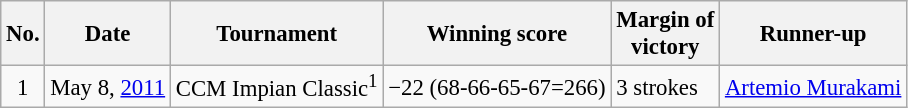<table class="wikitable" style="font-size:95%;">
<tr>
<th>No.</th>
<th>Date</th>
<th>Tournament</th>
<th>Winning score</th>
<th>Margin of<br>victory</th>
<th>Runner-up</th>
</tr>
<tr>
<td align=center>1</td>
<td align=right>May 8, <a href='#'>2011</a></td>
<td>CCM Impian Classic<sup>1</sup></td>
<td>−22 (68-66-65-67=266)</td>
<td>3 strokes</td>
<td> <a href='#'>Artemio Murakami</a></td>
</tr>
</table>
